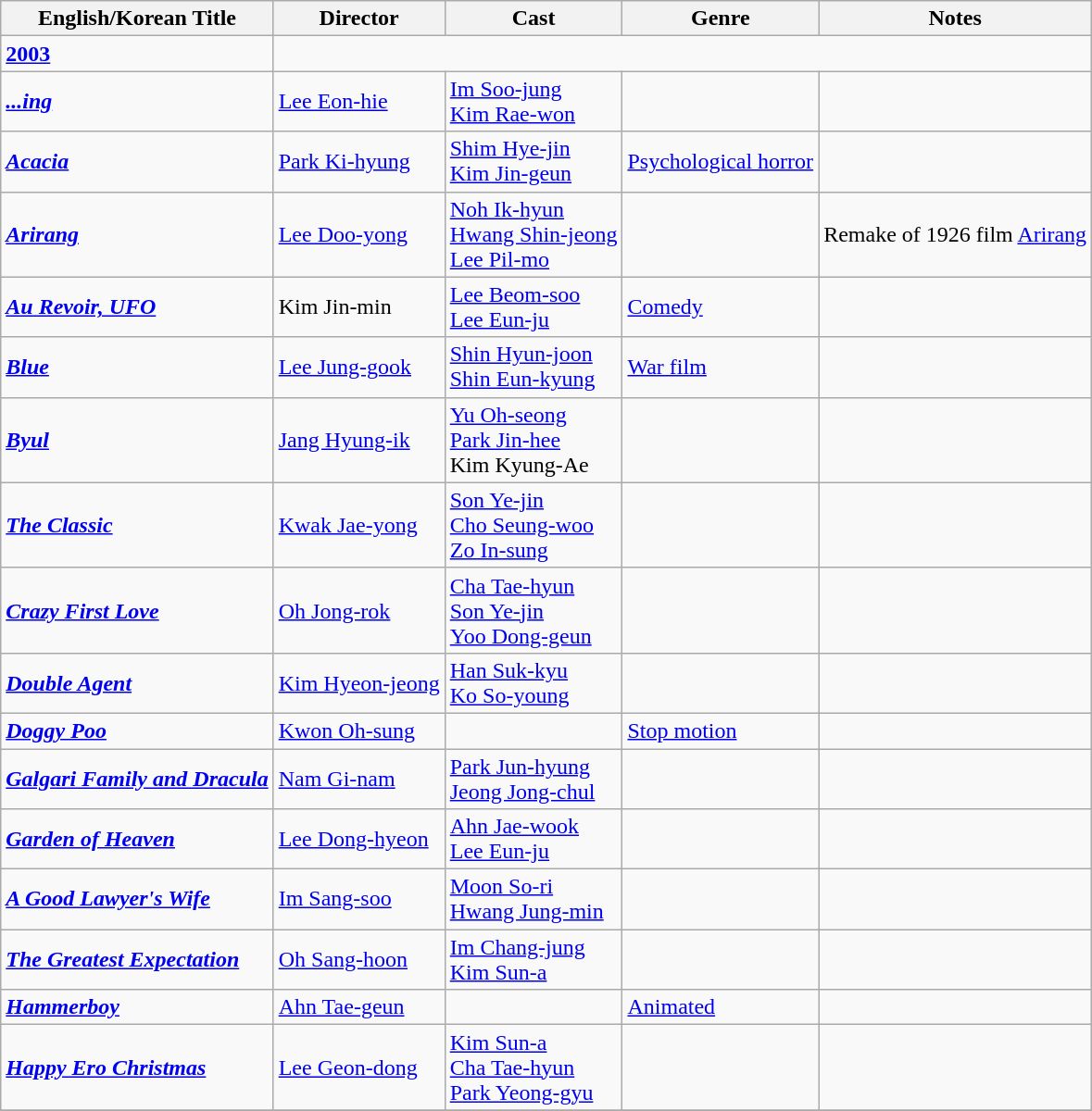<table class="wikitable">
<tr>
<th>English/Korean Title</th>
<th>Director</th>
<th>Cast</th>
<th>Genre</th>
<th>Notes</th>
</tr>
<tr>
<td><strong><a href='#'>2003</a></strong></td>
</tr>
<tr>
<td><strong><em><a href='#'>...ing</a></em></strong></td>
<td><a href='#'>Lee Eon-hie</a></td>
<td><a href='#'>Im Soo-jung</a><br><a href='#'>Kim Rae-won</a></td>
<td></td>
<td></td>
</tr>
<tr>
<td><strong><em><a href='#'>Acacia</a></em></strong></td>
<td><a href='#'>Park Ki-hyung</a></td>
<td><a href='#'>Shim Hye-jin</a><br><a href='#'>Kim Jin-geun</a></td>
<td><a href='#'>Psychological horror</a></td>
<td></td>
</tr>
<tr>
<td><strong><em><a href='#'>Arirang</a></em></strong></td>
<td><a href='#'>Lee Doo-yong</a></td>
<td><a href='#'>Noh Ik-hyun</a><br><a href='#'>Hwang Shin-jeong</a><br><a href='#'>Lee Pil-mo</a></td>
<td></td>
<td>Remake of 1926 film <a href='#'>Arirang</a></td>
</tr>
<tr>
<td><strong><em><a href='#'>Au Revoir, UFO</a></em></strong></td>
<td>Kim Jin-min</td>
<td><a href='#'>Lee Beom-soo</a><br><a href='#'>Lee Eun-ju</a></td>
<td><a href='#'>Comedy</a></td>
<td></td>
</tr>
<tr>
<td><strong><em><a href='#'>Blue</a></em></strong></td>
<td><a href='#'>Lee Jung-gook</a></td>
<td><a href='#'>Shin Hyun-joon</a><br><a href='#'>Shin Eun-kyung</a></td>
<td><a href='#'>War film</a></td>
<td></td>
</tr>
<tr>
<td><strong><em><a href='#'>Byul</a></em></strong></td>
<td><a href='#'>Jang Hyung-ik</a></td>
<td><a href='#'>Yu Oh-seong</a><br><a href='#'>Park Jin-hee</a><br>Kim Kyung-Ae</td>
<td></td>
<td></td>
</tr>
<tr>
<td><strong><em><a href='#'>The Classic</a></em></strong></td>
<td><a href='#'>Kwak Jae-yong</a></td>
<td><a href='#'>Son Ye-jin</a><br><a href='#'>Cho Seung-woo</a><br><a href='#'>Zo In-sung</a></td>
<td></td>
<td></td>
</tr>
<tr>
<td><strong><em><a href='#'>Crazy First Love</a></em></strong></td>
<td><a href='#'>Oh Jong-rok</a></td>
<td><a href='#'>Cha Tae-hyun</a><br><a href='#'>Son Ye-jin</a><br><a href='#'>Yoo Dong-geun</a></td>
<td></td>
<td></td>
</tr>
<tr>
<td><strong><em><a href='#'>Double Agent</a></em></strong></td>
<td><a href='#'>Kim Hyeon-jeong</a></td>
<td><a href='#'>Han Suk-kyu</a><br><a href='#'>Ko So-young</a></td>
<td></td>
<td></td>
</tr>
<tr>
<td><strong><em><a href='#'>Doggy Poo</a></em></strong></td>
<td><a href='#'>Kwon Oh-sung</a></td>
<td></td>
<td><a href='#'>Stop motion</a></td>
<td></td>
</tr>
<tr>
<td><strong><em><a href='#'>Galgari Family and Dracula</a></em></strong></td>
<td><a href='#'>Nam Gi-nam</a></td>
<td><a href='#'>Park Jun-hyung</a><br><a href='#'>Jeong Jong-chul</a></td>
<td></td>
<td></td>
</tr>
<tr>
<td><strong><em><a href='#'>Garden of Heaven</a></em></strong></td>
<td><a href='#'>Lee Dong-hyeon</a></td>
<td><a href='#'>Ahn Jae-wook</a><br><a href='#'>Lee Eun-ju</a></td>
<td></td>
<td></td>
</tr>
<tr>
<td><strong><em><a href='#'>A Good Lawyer's Wife</a></em></strong></td>
<td><a href='#'>Im Sang-soo</a></td>
<td><a href='#'>Moon So-ri</a><br><a href='#'>Hwang Jung-min</a></td>
<td></td>
<td></td>
</tr>
<tr>
<td><strong><em><a href='#'>The Greatest Expectation</a></em></strong></td>
<td><a href='#'>Oh Sang-hoon</a></td>
<td><a href='#'>Im Chang-jung</a><br><a href='#'>Kim Sun-a</a></td>
<td></td>
<td></td>
</tr>
<tr>
<td><strong><em><a href='#'>Hammerboy</a></em></strong></td>
<td><a href='#'>Ahn Tae-geun</a></td>
<td></td>
<td><a href='#'>Animated</a></td>
<td></td>
</tr>
<tr>
<td><strong><em><a href='#'>Happy Ero Christmas</a></em></strong></td>
<td><a href='#'>Lee Geon-dong</a></td>
<td><a href='#'>Kim Sun-a</a><br><a href='#'>Cha Tae-hyun</a><br><a href='#'>Park Yeong-gyu</a></td>
<td></td>
<td></td>
</tr>
<tr>
</tr>
</table>
